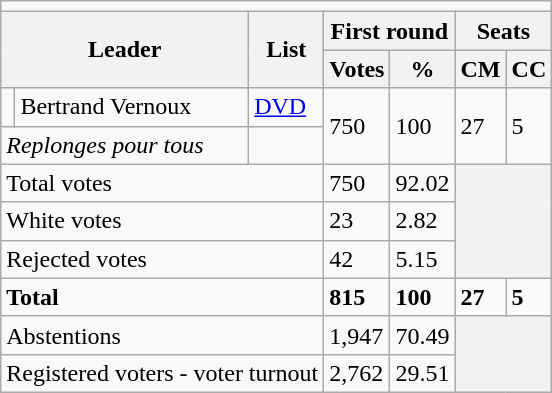<table class="wikitable">
<tr>
<td colspan="7"></td>
</tr>
<tr>
<th colspan="2" rowspan="2">Leader</th>
<th rowspan="2">List</th>
<th colspan="2">First round</th>
<th colspan="2">Seats</th>
</tr>
<tr>
<th>Votes</th>
<th>%</th>
<th>CM</th>
<th>CC</th>
</tr>
<tr>
<td bgcolor=></td>
<td>Bertrand Vernoux</td>
<td><a href='#'>DVD</a></td>
<td rowspan="2">750</td>
<td rowspan="2">100</td>
<td rowspan="2">27</td>
<td rowspan="2">5</td>
</tr>
<tr>
<td colspan="2"><em>Replonges pour tous</em></td>
</tr>
<tr>
<td colspan="3">Total votes</td>
<td>750</td>
<td>92.02</td>
<th colspan="2" rowspan="3"></th>
</tr>
<tr>
<td colspan="3">White votes</td>
<td>23</td>
<td>2.82</td>
</tr>
<tr>
<td colspan="3">Rejected votes</td>
<td>42</td>
<td>5.15</td>
</tr>
<tr>
<td colspan="3"><strong>Total</strong></td>
<td><strong>815</strong></td>
<td><strong>100</strong></td>
<td><strong>27</strong></td>
<td><strong>5</strong></td>
</tr>
<tr>
<td colspan="3">Abstentions</td>
<td>1,947</td>
<td>70.49</td>
<th colspan="2" rowspan="2"></th>
</tr>
<tr>
<td colspan="3">Registered voters - voter turnout</td>
<td>2,762</td>
<td>29.51</td>
</tr>
</table>
